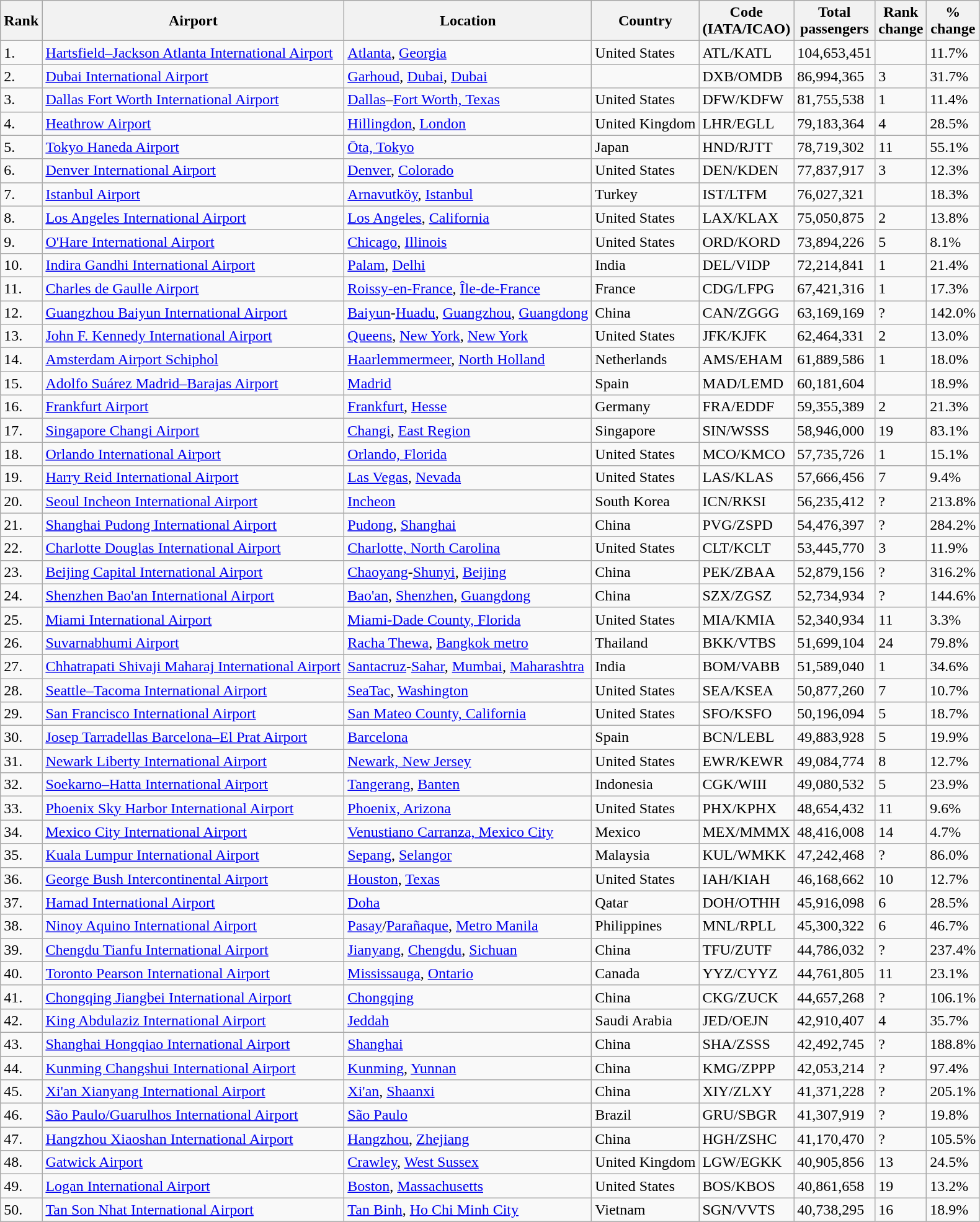<table class="wikitable sortable sticky-header"  width= align=>
<tr style="background:lightgrey;">
<th>Rank</th>
<th>Airport</th>
<th>Location</th>
<th>Country</th>
<th>Code<br>(IATA/ICAO)</th>
<th>Total<br>passengers</th>
<th>Rank<br>change</th>
<th>%<br>change</th>
</tr>
<tr>
<td>1.</td>
<td> <a href='#'>Hartsfield–Jackson Atlanta International Airport</a></td>
<td><a href='#'>Atlanta</a>, <a href='#'>Georgia</a></td>
<td>United States</td>
<td>ATL/KATL</td>
<td>104,653,451</td>
<td data-sort-value=0></td>
<td data-sort-value=11.7>11.7%</td>
</tr>
<tr>
<td>2.</td>
<td> <a href='#'>Dubai International Airport</a></td>
<td><a href='#'>Garhoud</a>, <a href='#'>Dubai</a>, <a href='#'>Dubai</a></td>
<td></td>
<td>DXB/OMDB</td>
<td>86,994,365</td>
<td data-sort-value=3>3</td>
<td data-sort-value=31.7>31.7%</td>
</tr>
<tr>
<td>3.</td>
<td> <a href='#'>Dallas Fort Worth International Airport</a></td>
<td><a href='#'>Dallas</a>–<a href='#'>Fort Worth, Texas</a></td>
<td>United States</td>
<td>DFW/KDFW</td>
<td>81,755,538</td>
<td data-sort-value=-1>1</td>
<td data-sort-value=11.4>11.4%</td>
</tr>
<tr>
<td>4.</td>
<td> <a href='#'>Heathrow Airport</a></td>
<td><a href='#'>Hillingdon</a>, <a href='#'>London</a></td>
<td>United Kingdom</td>
<td>LHR/EGLL</td>
<td>79,183,364</td>
<td data-sort-value=4>4</td>
<td data-sort-value=28.5>28.5%</td>
</tr>
<tr>
<td>5.</td>
<td> <a href='#'>Tokyo Haneda Airport</a></td>
<td><a href='#'>Ōta, Tokyo</a></td>
<td>Japan</td>
<td>HND/RJTT</td>
<td>78,719,302</td>
<td data-sort-value=11>11</td>
<td data-sort-value=55.1>55.1%</td>
</tr>
<tr>
<td>6.</td>
<td> <a href='#'>Denver International Airport</a></td>
<td><a href='#'>Denver</a>, <a href='#'>Colorado</a></td>
<td>United States</td>
<td>DEN/KDEN</td>
<td>77,837,917</td>
<td data-sort-value=-3>3</td>
<td data-sort-value=12.3>12.3%</td>
</tr>
<tr>
<td>7.</td>
<td> <a href='#'>Istanbul Airport</a></td>
<td><a href='#'>Arnavutköy</a>, <a href='#'>Istanbul</a></td>
<td>Turkey</td>
<td>IST/LTFM</td>
<td>76,027,321</td>
<td data-sort-value=0></td>
<td data-sort-value=18.3>18.3%</td>
</tr>
<tr>
<td>8.</td>
<td> <a href='#'>Los Angeles International Airport</a></td>
<td><a href='#'>Los Angeles</a>, <a href='#'>California</a></td>
<td>United States</td>
<td>LAX/KLAX</td>
<td>75,050,875</td>
<td data-sort-value=-2>2</td>
<td data-sort-value=13.8>13.8%</td>
</tr>
<tr>
<td>9.</td>
<td> <a href='#'>O'Hare International Airport</a></td>
<td><a href='#'>Chicago</a>, <a href='#'>Illinois</a></td>
<td>United States</td>
<td>ORD/KORD</td>
<td>73,894,226</td>
<td data-sort-value=-5>5</td>
<td data-sort-value=8.1>8.1%</td>
</tr>
<tr>
<td>10.</td>
<td> <a href='#'>Indira Gandhi International Airport</a></td>
<td><a href='#'>Palam</a>, <a href='#'>Delhi</a></td>
<td>India</td>
<td>DEL/VIDP</td>
<td>72,214,841</td>
<td data-sort-value=-1>1</td>
<td data-sort-value=21.4>21.4%</td>
</tr>
<tr>
<td>11.</td>
<td> <a href='#'>Charles de Gaulle Airport</a></td>
<td><a href='#'>Roissy-en-France</a>, <a href='#'>Île-de-France</a></td>
<td>France</td>
<td>CDG/LFPG</td>
<td>67,421,316</td>
<td data-sort-value=-1>1</td>
<td data-sort-value=17.3>17.3%</td>
</tr>
<tr>
<td>12.</td>
<td> <a href='#'>Guangzhou Baiyun International Airport</a></td>
<td><a href='#'>Baiyun</a>-<a href='#'>Huadu</a>, <a href='#'>Guangzhou</a>, <a href='#'>Guangdong</a></td>
<td>China</td>
<td>CAN/ZGGG</td>
<td>63,169,169</td>
<td data-sort-value=0.5>?</td>
<td data-sort-value=142.0>142.0%</td>
</tr>
<tr>
<td>13.</td>
<td> <a href='#'>John F. Kennedy International Airport</a></td>
<td><a href='#'>Queens</a>, <a href='#'>New York</a>, <a href='#'>New York</a></td>
<td>United States</td>
<td>JFK/KJFK</td>
<td>62,464,331</td>
<td data-sort-value=-2>2</td>
<td data-sort-value=13.0>13.0%</td>
</tr>
<tr>
<td>14.</td>
<td> <a href='#'>Amsterdam Airport Schiphol</a></td>
<td><a href='#'>Haarlemmermeer</a>, <a href='#'>North Holland</a></td>
<td>Netherlands</td>
<td>AMS/EHAM</td>
<td>61,889,586</td>
<td data-sort-value=-1>1</td>
<td data-sort-value=18.0>18.0%</td>
</tr>
<tr>
<td>15.</td>
<td> <a href='#'>Adolfo Suárez Madrid–Barajas Airport</a></td>
<td><a href='#'>Madrid</a></td>
<td>Spain</td>
<td>MAD/LEMD</td>
<td>60,181,604</td>
<td data-sort-value=0></td>
<td data-sort-value=18.9>18.9%</td>
</tr>
<tr>
<td>16.</td>
<td> <a href='#'>Frankfurt Airport</a></td>
<td><a href='#'>Frankfurt</a>, <a href='#'>Hesse</a></td>
<td>Germany</td>
<td>FRA/EDDF</td>
<td>59,355,389</td>
<td data-sort-value=2>2</td>
<td data-sort-value=21.3>21.3%</td>
</tr>
<tr>
<td>17.</td>
<td> <a href='#'>Singapore Changi Airport</a></td>
<td><a href='#'>Changi</a>, <a href='#'>East Region</a></td>
<td>Singapore</td>
<td>SIN/WSSS</td>
<td>58,946,000</td>
<td data-sort-value=19>19</td>
<td data-sort-value=83.1>83.1%</td>
</tr>
<tr>
<td>18.</td>
<td> <a href='#'>Orlando International Airport</a></td>
<td><a href='#'>Orlando, Florida</a></td>
<td>United States</td>
<td>MCO/KMCO</td>
<td>57,735,726</td>
<td data-sort-value=-1>1</td>
<td data-sort-value=15.1>15.1%</td>
</tr>
<tr>
<td>19.</td>
<td> <a href='#'>Harry Reid International Airport</a></td>
<td><a href='#'>Las Vegas</a>, <a href='#'>Nevada</a></td>
<td>United States</td>
<td>LAS/KLAS</td>
<td>57,666,456</td>
<td data-sort-value=-7>7</td>
<td data-sort-value=9.4>9.4%</td>
</tr>
<tr>
<td>20.</td>
<td> <a href='#'>Seoul Incheon International Airport</a></td>
<td><a href='#'>Incheon</a></td>
<td>South Korea</td>
<td>ICN/RKSI</td>
<td>56,235,412</td>
<td data-sort-value=0.5>?</td>
<td data-sort-value=213.8>213.8%</td>
</tr>
<tr>
<td>21.</td>
<td> <a href='#'>Shanghai Pudong International Airport</a></td>
<td><a href='#'>Pudong</a>, <a href='#'>Shanghai</a></td>
<td>China</td>
<td>PVG/ZSPD</td>
<td>54,476,397</td>
<td data-sort-value=0.5>?</td>
<td data-sort-value=284.2>284.2%</td>
</tr>
<tr>
<td>22.</td>
<td> <a href='#'>Charlotte Douglas International Airport</a></td>
<td><a href='#'>Charlotte, North Carolina</a></td>
<td>United States</td>
<td>CLT/KCLT</td>
<td>53,445,770</td>
<td data-sort-value=-3>3</td>
<td data-sort-value=11.9>11.9%</td>
</tr>
<tr>
<td>23.</td>
<td> <a href='#'>Beijing Capital International Airport</a></td>
<td><a href='#'>Chaoyang</a>-<a href='#'>Shunyi</a>, <a href='#'>Beijing</a></td>
<td>China</td>
<td>PEK/ZBAA</td>
<td>52,879,156</td>
<td data-sort-value=0.5>?</td>
<td data-sort-value=316.2>316.2%</td>
</tr>
<tr>
<td>24.</td>
<td> <a href='#'>Shenzhen Bao'an International Airport</a></td>
<td><a href='#'>Bao'an</a>, <a href='#'>Shenzhen</a>, <a href='#'>Guangdong</a></td>
<td>China</td>
<td>SZX/ZGSZ</td>
<td>52,734,934</td>
<td data-sort-value=0.5>?</td>
<td data-sort-value=144.6>144.6%</td>
</tr>
<tr>
<td>25.</td>
<td> <a href='#'>Miami International Airport</a></td>
<td><a href='#'>Miami-Dade County, Florida</a></td>
<td>United States</td>
<td>MIA/KMIA</td>
<td>52,340,934</td>
<td data-sort-value=-11>11</td>
<td data-sort-value=3.3>3.3%</td>
</tr>
<tr>
<td>26.</td>
<td> <a href='#'>Suvarnabhumi Airport</a></td>
<td><a href='#'>Racha Thewa</a>, <a href='#'>Bangkok metro</a></td>
<td>Thailand</td>
<td>BKK/VTBS</td>
<td>51,699,104</td>
<td data-sort-value=24>24</td>
<td data-sort-value=79.8>79.8%</td>
</tr>
<tr>
<td>27.</td>
<td> <a href='#'>Chhatrapati Shivaji Maharaj International Airport</a></td>
<td><a href='#'>Santacruz</a>-<a href='#'>Sahar</a>, <a href='#'>Mumbai</a>, <a href='#'>Maharashtra</a></td>
<td>India</td>
<td>BOM/VABB</td>
<td>51,589,040</td>
<td data-sort-value=1>1</td>
<td data-sort-value=34.6>34.6%</td>
</tr>
<tr>
<td>28.</td>
<td> <a href='#'>Seattle–Tacoma International Airport</a></td>
<td><a href='#'>SeaTac</a>, <a href='#'>Washington</a></td>
<td>United States</td>
<td>SEA/KSEA</td>
<td>50,877,260</td>
<td data-sort-value=-7>7</td>
<td data-sort-value=10.7>10.7%</td>
</tr>
<tr>
<td>29.</td>
<td> <a href='#'>San Francisco International Airport</a></td>
<td><a href='#'>San Mateo County, California</a></td>
<td>United States</td>
<td>SFO/KSFO</td>
<td>50,196,094</td>
<td data-sort-value=-5>5</td>
<td data-sort-value=18.7>18.7%</td>
</tr>
<tr>
<td>30.</td>
<td> <a href='#'>Josep Tarradellas Barcelona–El Prat Airport</a></td>
<td><a href='#'>Barcelona</a></td>
<td>Spain</td>
<td>BCN/LEBL</td>
<td>49,883,928</td>
<td data-sort-value=-5>5</td>
<td data-sort-value=19.9>19.9%</td>
</tr>
<tr>
<td>31.</td>
<td> <a href='#'>Newark Liberty International Airport</a></td>
<td><a href='#'>Newark, New Jersey</a></td>
<td>United States</td>
<td>EWR/KEWR</td>
<td>49,084,774</td>
<td data-sort-value=-8>8</td>
<td data-sort-value=12.7>12.7%</td>
</tr>
<tr>
<td>32.</td>
<td> <a href='#'>Soekarno–Hatta International Airport</a></td>
<td><a href='#'>Tangerang</a>, <a href='#'>Banten</a></td>
<td>Indonesia</td>
<td>CGK/WIII</td>
<td>49,080,532</td>
<td data-sort-value=-5>5</td>
<td data-sort-value=23.9>23.9%</td>
</tr>
<tr>
<td>33.</td>
<td> <a href='#'>Phoenix Sky Harbor International Airport</a></td>
<td><a href='#'>Phoenix, Arizona</a></td>
<td>United States</td>
<td>PHX/KPHX</td>
<td>48,654,432</td>
<td data-sort-value=-11>11</td>
<td data-sort-value=9.6>9.6%</td>
</tr>
<tr>
<td>34.</td>
<td> <a href='#'>Mexico City International Airport</a></td>
<td><a href='#'>Venustiano Carranza, Mexico City</a></td>
<td>Mexico</td>
<td>MEX/MMMX</td>
<td>48,416,008</td>
<td data-sort-value=-14>14</td>
<td data-sort-value=4.7>4.7%</td>
</tr>
<tr>
<td>35.</td>
<td> <a href='#'>Kuala Lumpur International Airport</a></td>
<td><a href='#'>Sepang</a>, <a href='#'>Selangor</a></td>
<td>Malaysia</td>
<td>KUL/WMKK</td>
<td>47,242,468</td>
<td data-sort-value=0.5>?</td>
<td data-sort-value=86.0>86.0%</td>
</tr>
<tr>
<td>36.</td>
<td> <a href='#'>George Bush Intercontinental Airport</a></td>
<td><a href='#'>Houston</a>, <a href='#'>Texas</a></td>
<td>United States</td>
<td>IAH/KIAH</td>
<td>46,168,662</td>
<td data-sort-value=-10>10</td>
<td data-sort-value=12.7>12.7%</td>
</tr>
<tr>
<td>37.</td>
<td> <a href='#'>Hamad International Airport</a></td>
<td><a href='#'>Doha</a></td>
<td>Qatar</td>
<td>DOH/OTHH</td>
<td>45,916,098</td>
<td data-sort-value=-6>6</td>
<td data-sort-value=28.5>28.5%</td>
</tr>
<tr>
<td>38.</td>
<td> <a href='#'>Ninoy Aquino International Airport</a></td>
<td><a href='#'>Pasay</a>/<a href='#'>Parañaque</a>, <a href='#'>Metro Manila</a></td>
<td>Philippines</td>
<td>MNL/RPLL</td>
<td>45,300,322</td>
<td data-sort-value=6>6</td>
<td data-sort-value=46.7>46.7%</td>
</tr>
<tr>
<td>39.</td>
<td> <a href='#'>Chengdu Tianfu International Airport</a></td>
<td><a href='#'>Jianyang</a>, <a href='#'>Chengdu</a>, <a href='#'>Sichuan</a></td>
<td>China</td>
<td>TFU/ZUTF</td>
<td>44,786,032</td>
<td data-sort-value=0.5>?</td>
<td data-sort-value=237.4>237.4%</td>
</tr>
<tr>
<td>40.</td>
<td> <a href='#'>Toronto Pearson International Airport</a></td>
<td><a href='#'>Mississauga</a>, <a href='#'>Ontario</a></td>
<td>Canada</td>
<td>YYZ/CYYZ</td>
<td>44,761,805</td>
<td data-sort-value=-11>11</td>
<td data-sort-value=23.1>23.1%</td>
</tr>
<tr>
<td>41.</td>
<td> <a href='#'>Chongqing Jiangbei International Airport</a></td>
<td><a href='#'>Chongqing</a></td>
<td>China</td>
<td>CKG/ZUCK</td>
<td>44,657,268</td>
<td data-sort-value=0.5>?</td>
<td data-sort-value=106.1>106.1%</td>
</tr>
<tr>
<td>42.</td>
<td> <a href='#'>King Abdulaziz International Airport</a></td>
<td><a href='#'>Jeddah</a></td>
<td>Saudi Arabia</td>
<td>JED/OEJN</td>
<td>42,910,407</td>
<td data-sort-value=-4>4</td>
<td data-sort-value=35.7>35.7%</td>
</tr>
<tr>
<td>43.</td>
<td> <a href='#'>Shanghai Hongqiao International Airport</a></td>
<td><a href='#'>Shanghai</a></td>
<td>China</td>
<td>SHA/ZSSS</td>
<td>42,492,745</td>
<td data-sort-value=0.5>?</td>
<td data-sort-value=188.8>188.8%</td>
</tr>
<tr>
<td>44.</td>
<td> <a href='#'>Kunming Changshui International Airport</a></td>
<td><a href='#'>Kunming</a>, <a href='#'>Yunnan</a></td>
<td>China</td>
<td>KMG/ZPPP</td>
<td>42,053,214</td>
<td data-sort-value=0.5>?</td>
<td data-sort-value=97.4>97.4%</td>
</tr>
<tr>
<td>45.</td>
<td> <a href='#'>Xi'an Xianyang International Airport</a></td>
<td><a href='#'>Xi'an</a>, <a href='#'>Shaanxi</a></td>
<td>China</td>
<td>XIY/ZLXY</td>
<td>41,371,228</td>
<td data-sort-value=0.5>?</td>
<td data-sort-value=205.1>205.1%</td>
</tr>
<tr>
<td>46.</td>
<td> <a href='#'>São Paulo/Guarulhos International Airport</a></td>
<td><a href='#'>São Paulo</a></td>
<td>Brazil</td>
<td>GRU/SBGR</td>
<td>41,307,919</td>
<td data-sort-value=0.5>?</td>
<td data-sort-value=19.8>19.8%</td>
</tr>
<tr>
<td>47.</td>
<td> <a href='#'>Hangzhou Xiaoshan International Airport</a></td>
<td><a href='#'>Hangzhou</a>, <a href='#'>Zhejiang</a></td>
<td>China</td>
<td>HGH/ZSHC</td>
<td>41,170,470</td>
<td data-sort-value=0.5>?</td>
<td data-sort-value=105.5>105.5%</td>
</tr>
<tr>
<td>48.</td>
<td> <a href='#'>Gatwick Airport</a></td>
<td><a href='#'>Crawley</a>, <a href='#'>West Sussex</a></td>
<td>United Kingdom</td>
<td>LGW/EGKK</td>
<td>40,905,856</td>
<td data-sort-value=-13>13</td>
<td data-sort-value=24.5>24.5%</td>
</tr>
<tr>
<td>49.</td>
<td> <a href='#'>Logan International Airport</a></td>
<td><a href='#'>Boston</a>, <a href='#'>Massachusetts</a></td>
<td>United States</td>
<td>BOS/KBOS</td>
<td>40,861,658</td>
<td data-sort-value=-19>19</td>
<td data-sort-value=13.2>13.2%</td>
</tr>
<tr>
<td>50.</td>
<td> <a href='#'>Tan Son Nhat International Airport</a></td>
<td><a href='#'>Tan Binh</a>, <a href='#'>Ho Chi Minh City</a></td>
<td>Vietnam</td>
<td>SGN/VVTS</td>
<td>40,738,295</td>
<td data-sort-value=-16>16</td>
<td data-sort-value=18.9>18.9%</td>
</tr>
<tr>
</tr>
</table>
